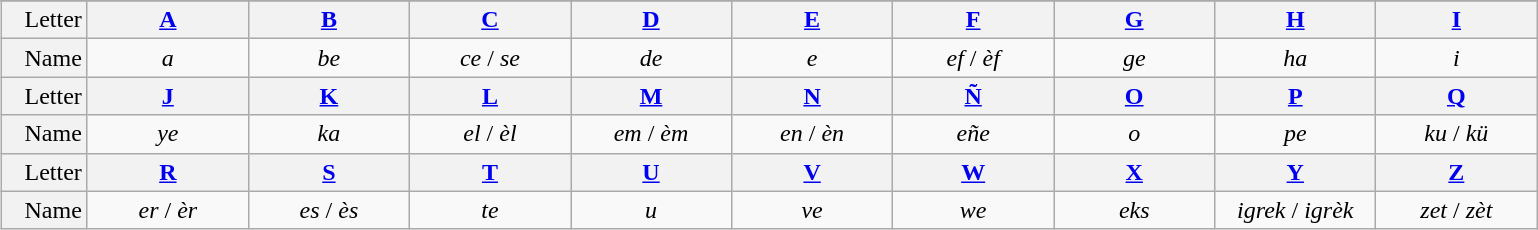<table class="wikitable" style="text-align:center; min-width:60%; margin-left:5px">
<tr>
</tr>
<tr>
<th style="font-weight:normal; text-align:right"  width=50>Letter</th>
<th width=100><a href='#'>A</a></th>
<th width=100><a href='#'>B</a></th>
<th width=100><a href='#'>C</a></th>
<th width=100><a href='#'>D</a></th>
<th width=100><a href='#'>E</a></th>
<th width=100><a href='#'>F</a></th>
<th width=100><a href='#'>G</a></th>
<th width=100><a href='#'>H</a></th>
<th width=100><a href='#'>I</a></th>
</tr>
<tr>
<th style="font-weight:normal; text-align:right">Name</th>
<td><em>a</em></td>
<td><em>be</em></td>
<td><em>ce</em> / <em>se</em></td>
<td><em>de</em></td>
<td><em>e</em></td>
<td><em>ef</em> / <em>èf</em></td>
<td><em>ge</em></td>
<td><em>ha</em></td>
<td><em>i</em></td>
</tr>
<tr>
<th style="font-weight:normal; text-align:right">Letter</th>
<th><a href='#'>J</a></th>
<th><a href='#'>K</a></th>
<th><a href='#'>L</a></th>
<th><a href='#'>M</a></th>
<th><a href='#'>N</a></th>
<th><a href='#'>Ñ</a></th>
<th><a href='#'>O</a></th>
<th><a href='#'>P</a></th>
<th><a href='#'>Q</a></th>
</tr>
<tr>
<th style="font-weight:normal; text-align:right">Name</th>
<td><em>ye</em></td>
<td><em>ka</em></td>
<td><em>el</em> / <em>èl</em></td>
<td><em>em</em> / <em>èm</em></td>
<td><em>en</em> / <em>èn</em></td>
<td><em>eñe</em></td>
<td><em>o</em></td>
<td><em>pe</em></td>
<td><em>ku</em> / <em>kü</em></td>
</tr>
<tr>
<th style="font-weight:normal; text-align:right">Letter</th>
<th><a href='#'>R</a></th>
<th><a href='#'>S</a></th>
<th><a href='#'>T</a></th>
<th><a href='#'>U</a></th>
<th><a href='#'>V</a></th>
<th><a href='#'>W</a></th>
<th><a href='#'>X</a></th>
<th><a href='#'>Y</a></th>
<th><a href='#'>Z</a></th>
</tr>
<tr>
<th style="font-weight:normal; text-align:right">Name</th>
<td><em>er</em> / <em>èr</em></td>
<td><em>es</em> / <em>ès</em></td>
<td><em>te</em></td>
<td><em>u</em></td>
<td><em>ve</em></td>
<td><em>we</em></td>
<td><em>eks</em></td>
<td><em>igrek</em> / <em>igrèk</em></td>
<td><em>zet</em> / <em>zèt</em></td>
</tr>
</table>
